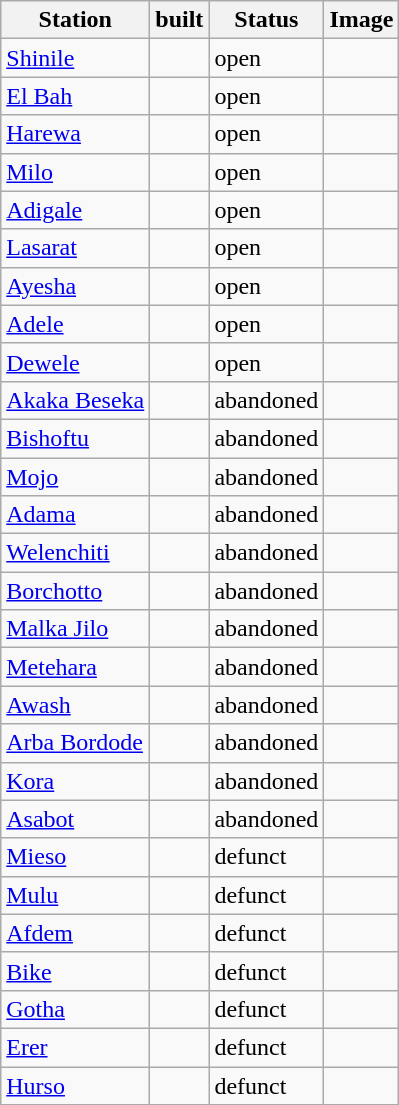<table class="wikitable sortable mw-collapsible">
<tr>
<th scope="col">Station</th>
<th scope="col">built</th>
<th scope="col">Status</th>
<th scope="col" class="unsortable">Image</th>
</tr>
<tr>
<td><a href='#'>Shinile</a></td>
<td align=center></td>
<td>open</td>
<td></td>
</tr>
<tr>
<td><a href='#'>El Bah</a></td>
<td align=center></td>
<td>open</td>
<td></td>
</tr>
<tr>
<td><a href='#'>Harewa</a></td>
<td align=center></td>
<td>open</td>
<td></td>
</tr>
<tr>
<td><a href='#'>Milo</a></td>
<td align=center></td>
<td>open</td>
<td></td>
</tr>
<tr>
<td><a href='#'>Adigale</a></td>
<td align=center></td>
<td>open</td>
<td></td>
</tr>
<tr>
<td><a href='#'>Lasarat</a></td>
<td align=center></td>
<td>open</td>
<td></td>
</tr>
<tr>
<td><a href='#'>Ayesha</a></td>
<td align=center></td>
<td>open</td>
<td></td>
</tr>
<tr>
<td><a href='#'>Adele</a></td>
<td align=center></td>
<td>open</td>
<td></td>
</tr>
<tr>
<td><a href='#'>Dewele</a></td>
<td align=center></td>
<td>open</td>
<td></td>
</tr>
<tr>
<td><a href='#'>Akaka Beseka</a></td>
<td align=center></td>
<td>abandoned</td>
<td></td>
</tr>
<tr>
<td><a href='#'>Bishoftu</a></td>
<td align=center></td>
<td>abandoned</td>
<td></td>
</tr>
<tr>
<td><a href='#'>Mojo</a></td>
<td align=center></td>
<td>abandoned</td>
<td></td>
</tr>
<tr>
<td><a href='#'>Adama</a></td>
<td align=center></td>
<td>abandoned</td>
<td></td>
</tr>
<tr>
<td><a href='#'>Welenchiti</a></td>
<td align=center></td>
<td>abandoned</td>
<td></td>
</tr>
<tr>
<td><a href='#'>Borchotto</a></td>
<td align=center></td>
<td>abandoned</td>
<td></td>
</tr>
<tr>
<td><a href='#'>Malka Jilo</a></td>
<td align=center></td>
<td>abandoned</td>
<td></td>
</tr>
<tr>
<td><a href='#'>Metehara</a></td>
<td align=center></td>
<td>abandoned</td>
<td></td>
</tr>
<tr>
<td><a href='#'>Awash</a></td>
<td align=center></td>
<td>abandoned</td>
<td></td>
</tr>
<tr>
<td><a href='#'>Arba Bordode</a></td>
<td align=center></td>
<td>abandoned</td>
<td></td>
</tr>
<tr>
<td><a href='#'>Kora</a></td>
<td align=center></td>
<td>abandoned</td>
<td></td>
</tr>
<tr>
<td><a href='#'>Asabot</a></td>
<td align=center></td>
<td>abandoned</td>
<td></td>
</tr>
<tr>
<td><a href='#'>Mieso</a></td>
<td align=center></td>
<td>defunct</td>
<td></td>
</tr>
<tr>
<td><a href='#'>Mulu</a></td>
<td align=center></td>
<td>defunct</td>
<td></td>
</tr>
<tr>
<td><a href='#'>Afdem</a></td>
<td align=center></td>
<td>defunct</td>
<td></td>
</tr>
<tr>
<td><a href='#'>Bike</a></td>
<td align=center></td>
<td>defunct</td>
<td></td>
</tr>
<tr>
<td><a href='#'>Gotha</a></td>
<td align=center></td>
<td>defunct</td>
<td></td>
</tr>
<tr>
<td><a href='#'>Erer</a></td>
<td align=center></td>
<td>defunct</td>
<td></td>
</tr>
<tr>
<td><a href='#'>Hurso</a></td>
<td align=center></td>
<td>defunct</td>
<td></td>
</tr>
<tr>
</tr>
</table>
